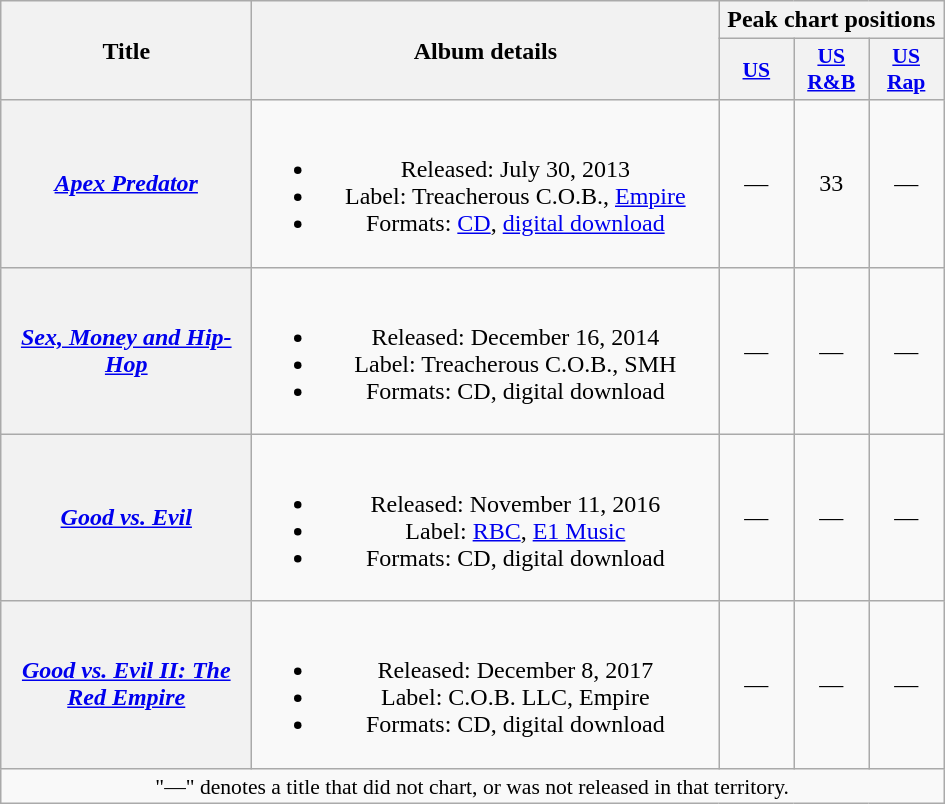<table class="wikitable plainrowheaders" style="text-align:center;">
<tr>
<th scope="col" rowspan="2" style="width:10em;">Title</th>
<th scope="col" rowspan="2" style="width:19em;">Album details</th>
<th scope="col" colspan="3">Peak chart positions</th>
</tr>
<tr>
<th scope="col" style="width:3em;font-size:90%;"><a href='#'>US</a></th>
<th scope="col" style="width:3em;font-size:90%;"><a href='#'>US R&B</a></th>
<th scope="col" style="width:3em;font-size:90%;"><a href='#'>US<br>Rap</a></th>
</tr>
<tr>
<th scope="row"><em><a href='#'>Apex Predator</a></em></th>
<td><br><ul><li>Released: July 30, 2013</li><li>Label: Treacherous C.O.B., <a href='#'>Empire</a></li><li>Formats: <a href='#'>CD</a>, <a href='#'>digital download</a></li></ul></td>
<td>—</td>
<td>33</td>
<td>—</td>
</tr>
<tr>
<th scope="row"><em><a href='#'>Sex, Money and Hip-Hop</a></em></th>
<td><br><ul><li>Released: December 16, 2014</li><li>Label: Treacherous C.O.B., SMH</li><li>Formats: CD, digital download</li></ul></td>
<td>—</td>
<td>—</td>
<td>—</td>
</tr>
<tr>
<th scope="row"><em><a href='#'>Good vs. Evil</a></em></th>
<td><br><ul><li>Released: November 11, 2016</li><li>Label: <a href='#'>RBC</a>, <a href='#'>E1 Music</a></li><li>Formats: CD, digital download</li></ul></td>
<td>—</td>
<td>—</td>
<td>—</td>
</tr>
<tr>
<th scope="row"><em><a href='#'>Good vs. Evil II: The Red Empire</a></em></th>
<td><br><ul><li>Released: December 8, 2017</li><li>Label: C.O.B. LLC, Empire</li><li>Formats: CD, digital download</li></ul></td>
<td>—</td>
<td>—</td>
<td>—</td>
</tr>
<tr>
<td colspan="14" style="font-size:90%">"—" denotes a title that did not chart, or was not released in that territory.</td>
</tr>
</table>
